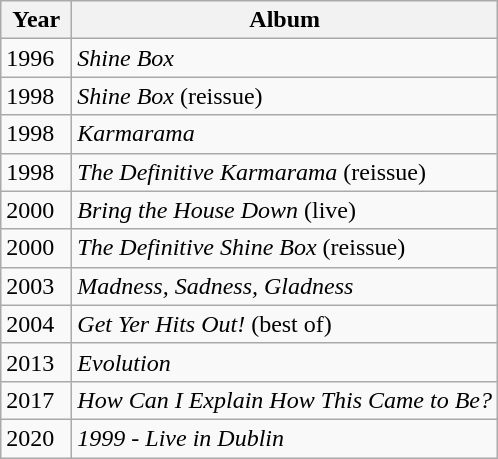<table class="wikitable sortable">
<tr>
<th width="40">Year</th>
<th>Album</th>
</tr>
<tr>
<td>1996</td>
<td><em>Shine Box</em></td>
</tr>
<tr>
<td>1998</td>
<td><em>Shine Box</em> (reissue)</td>
</tr>
<tr>
<td>1998</td>
<td><em>Karmarama</em></td>
</tr>
<tr>
<td>1998</td>
<td><em>The Definitive Karmarama</em> (reissue)</td>
</tr>
<tr>
<td>2000</td>
<td><em>Bring the House Down</em> (live)</td>
</tr>
<tr>
<td>2000</td>
<td><em>The Definitive Shine Box</em> (reissue)</td>
</tr>
<tr>
<td>2003</td>
<td><em>Madness, Sadness, Gladness</em></td>
</tr>
<tr>
<td>2004</td>
<td><em>Get Yer Hits Out!</em> (best of)</td>
</tr>
<tr>
<td>2013</td>
<td><em>Evolution</em></td>
</tr>
<tr>
<td>2017</td>
<td><em>How Can I Explain How This Came to Be?</em></td>
</tr>
<tr>
<td>2020</td>
<td><em>1999 - Live in Dublin</em></td>
</tr>
</table>
